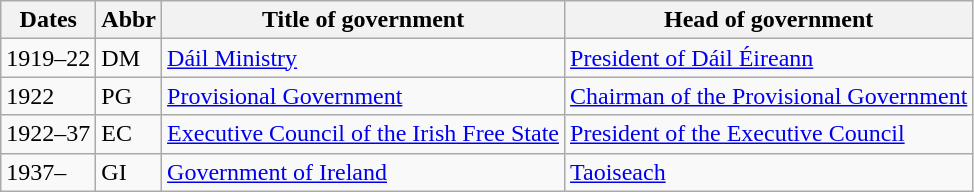<table class="wikitable">
<tr>
<th>Dates</th>
<th>Abbr</th>
<th>Title of government</th>
<th>Head of government</th>
</tr>
<tr>
<td>1919–22</td>
<td>DM</td>
<td><a href='#'>Dáil Ministry</a></td>
<td><a href='#'>President of Dáil Éireann</a></td>
</tr>
<tr>
<td>1922</td>
<td>PG</td>
<td><a href='#'>Provisional Government</a></td>
<td><a href='#'>Chairman of the Provisional Government</a></td>
</tr>
<tr>
<td>1922–37</td>
<td>EC</td>
<td><a href='#'>Executive Council of the Irish Free State</a></td>
<td><a href='#'>President of the Executive Council</a></td>
</tr>
<tr>
<td>1937–</td>
<td>GI</td>
<td><a href='#'>Government of Ireland</a></td>
<td><a href='#'>Taoiseach</a></td>
</tr>
</table>
